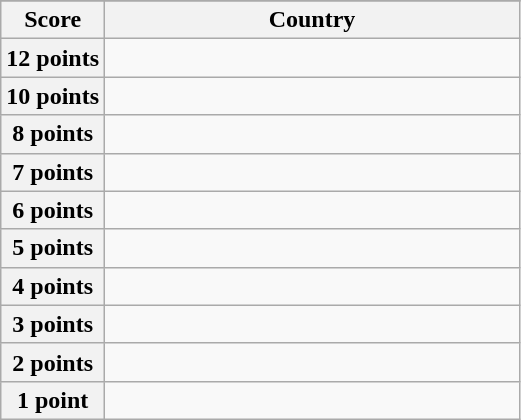<table class="wikitable">
<tr>
</tr>
<tr>
<th scope="col" width="20%">Score</th>
<th scope="col">Country</th>
</tr>
<tr>
<th scope="row">12 points</th>
<td></td>
</tr>
<tr>
<th scope="row">10 points</th>
<td></td>
</tr>
<tr>
<th scope="row">8 points</th>
<td></td>
</tr>
<tr>
<th scope="row">7 points</th>
<td></td>
</tr>
<tr>
<th scope="row">6 points</th>
<td></td>
</tr>
<tr>
<th scope="row">5 points</th>
<td></td>
</tr>
<tr>
<th scope="row">4 points</th>
<td></td>
</tr>
<tr>
<th scope="row">3 points</th>
<td></td>
</tr>
<tr>
<th scope="row">2 points</th>
<td></td>
</tr>
<tr>
<th scope="row">1 point</th>
<td></td>
</tr>
</table>
